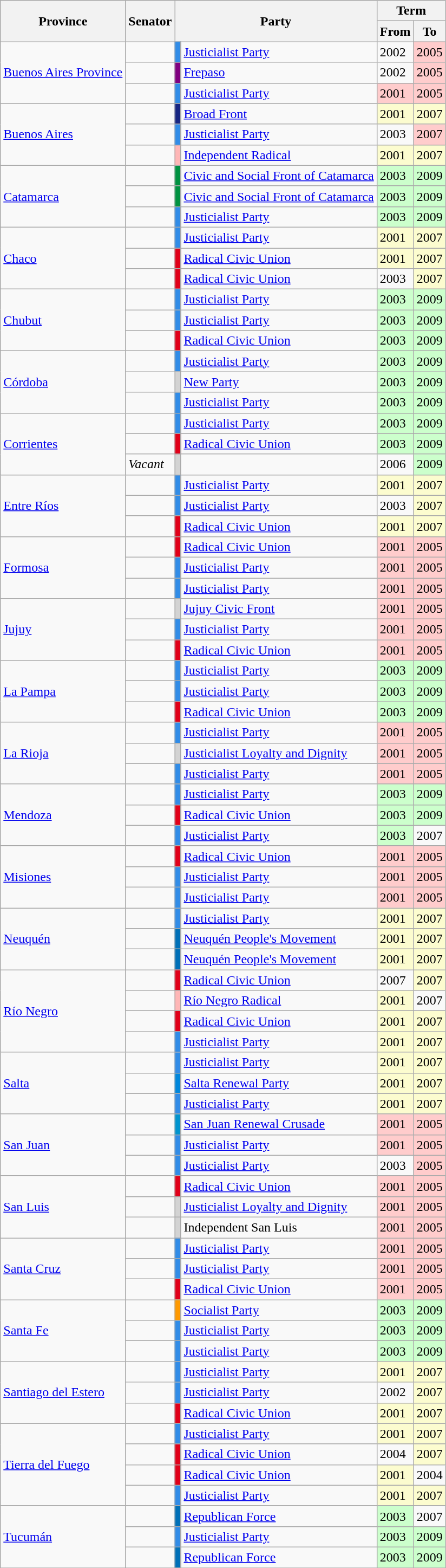<table class="sortable wikitable">
<tr>
<th rowspan=2>Province</th>
<th rowspan=2>Senator</th>
<th colspan=2 rowspan=2>Party</th>
<th colspan=2>Term</th>
</tr>
<tr>
<th>From</th>
<th>To</th>
</tr>
<tr>
<td rowspan=3><a href='#'>Buenos Aires Province</a></td>
<td></td>
<td bgcolor=#318CE7></td>
<td><a href='#'>Justicialist Party</a></td>
<td>2002</td>
<td bgcolor="#fcc">2005</td>
</tr>
<tr>
<td></td>
<td bgcolor=purple></td>
<td><a href='#'>Frepaso</a></td>
<td>2002</td>
<td bgcolor="#fcc">2005</td>
</tr>
<tr>
<td></td>
<td bgcolor=#318CE7></td>
<td><a href='#'>Justicialist Party</a></td>
<td bgcolor="#fcc">2001</td>
<td bgcolor="#fcc">2005</td>
</tr>
<tr>
<td rowspan=3><a href='#'>Buenos Aires</a></td>
<td></td>
<td bgcolor=#172683></td>
<td><a href='#'>Broad Front</a></td>
<td bgcolor="#fcfccf">2001</td>
<td bgcolor="#fcfccf">2007</td>
</tr>
<tr>
<td></td>
<td bgcolor=#318CE7></td>
<td><a href='#'>Justicialist Party</a></td>
<td>2003</td>
<td bgcolor="#fcc">2007</td>
</tr>
<tr>
<td></td>
<td bgcolor=#FFB6B6></td>
<td><a href='#'>Independent Radical</a></td>
<td bgcolor="#fcfccf">2001</td>
<td bgcolor="#fcfccf">2007</td>
</tr>
<tr>
<td rowspan=3><a href='#'>Catamarca</a></td>
<td></td>
<td bgcolor=#009241></td>
<td><a href='#'>Civic and Social Front of Catamarca</a></td>
<td bgcolor=#cfc>2003</td>
<td bgcolor=#cfc>2009</td>
</tr>
<tr>
<td></td>
<td bgcolor=#009241></td>
<td><a href='#'>Civic and Social Front of Catamarca</a></td>
<td bgcolor=#cfc>2003</td>
<td bgcolor=#cfc>2009</td>
</tr>
<tr>
<td></td>
<td bgcolor=#318CE7></td>
<td><a href='#'>Justicialist Party</a></td>
<td bgcolor=#cfc>2003</td>
<td bgcolor=#cfc>2009</td>
</tr>
<tr>
<td rowspan=3><a href='#'>Chaco</a></td>
<td></td>
<td bgcolor=#318CE7></td>
<td><a href='#'>Justicialist Party</a></td>
<td bgcolor="#fcfccf">2001</td>
<td bgcolor="#fcfccf">2007</td>
</tr>
<tr>
<td></td>
<td bgcolor=#E10019></td>
<td><a href='#'>Radical Civic Union</a></td>
<td bgcolor="#fcfccf">2001</td>
<td bgcolor="#fcfccf">2007</td>
</tr>
<tr>
<td></td>
<td bgcolor=#E10019></td>
<td><a href='#'>Radical Civic Union</a></td>
<td>2003</td>
<td bgcolor="#fcfccf">2007</td>
</tr>
<tr>
<td rowspan=3><a href='#'>Chubut</a></td>
<td></td>
<td bgcolor=#318CE7></td>
<td><a href='#'>Justicialist Party</a></td>
<td bgcolor=#cfc>2003</td>
<td bgcolor=#cfc>2009</td>
</tr>
<tr>
<td></td>
<td bgcolor=#318CE7></td>
<td><a href='#'>Justicialist Party</a></td>
<td bgcolor=#cfc>2003</td>
<td bgcolor=#cfc>2009</td>
</tr>
<tr>
<td></td>
<td bgcolor=#E10019></td>
<td><a href='#'>Radical Civic Union</a></td>
<td bgcolor=#cfc>2003</td>
<td bgcolor=#cfc>2009</td>
</tr>
<tr>
<td rowspan=3><a href='#'>Córdoba</a></td>
<td></td>
<td bgcolor=#318CE7></td>
<td><a href='#'>Justicialist Party</a></td>
<td bgcolor=#cfc>2003</td>
<td bgcolor=#cfc>2009</td>
</tr>
<tr>
<td></td>
<td bgcolor=#D3D3D3></td>
<td><a href='#'>New Party</a></td>
<td bgcolor=#cfc>2003</td>
<td bgcolor=#cfc>2009</td>
</tr>
<tr>
<td></td>
<td bgcolor=#318CE7></td>
<td><a href='#'>Justicialist Party</a></td>
<td bgcolor=#cfc>2003</td>
<td bgcolor=#cfc>2009</td>
</tr>
<tr>
<td rowspan=3><a href='#'>Corrientes</a></td>
<td></td>
<td bgcolor=#318CE7></td>
<td><a href='#'>Justicialist Party</a></td>
<td bgcolor=#cfc>2003</td>
<td bgcolor=#cfc>2009</td>
</tr>
<tr>
<td></td>
<td bgcolor=#E10019></td>
<td><a href='#'>Radical Civic Union</a></td>
<td bgcolor=#cfc>2003</td>
<td bgcolor=#cfc>2009</td>
</tr>
<tr>
<td><em>Vacant</em></td>
<td bgcolor=#D3D3D3></td>
<td></td>
<td>2006</td>
<td bgcolor=#cfc>2009</td>
</tr>
<tr>
<td rowspan=3><a href='#'>Entre Ríos</a></td>
<td></td>
<td bgcolor=#318CE7></td>
<td><a href='#'>Justicialist Party</a></td>
<td bgcolor="#fcfccf">2001</td>
<td bgcolor="#fcfccf">2007</td>
</tr>
<tr>
<td></td>
<td bgcolor=#318CE7></td>
<td><a href='#'>Justicialist Party</a></td>
<td>2003</td>
<td bgcolor="#fcfccf">2007</td>
</tr>
<tr>
<td></td>
<td bgcolor=#E10019></td>
<td><a href='#'>Radical Civic Union</a></td>
<td bgcolor="#fcfccf">2001</td>
<td bgcolor="#fcfccf">2007</td>
</tr>
<tr>
<td rowspan=3><a href='#'>Formosa</a></td>
<td></td>
<td bgcolor=#E10019></td>
<td><a href='#'>Radical Civic Union</a></td>
<td bgcolor="#fcc">2001</td>
<td bgcolor="#fcc">2005</td>
</tr>
<tr>
<td></td>
<td bgcolor=#318CE7></td>
<td><a href='#'>Justicialist Party</a></td>
<td bgcolor="#fcc">2001</td>
<td bgcolor="#fcc">2005</td>
</tr>
<tr>
<td></td>
<td bgcolor=#318CE7></td>
<td><a href='#'>Justicialist Party</a></td>
<td bgcolor="#fcc">2001</td>
<td bgcolor="#fcc">2005</td>
</tr>
<tr>
<td rowspan=3><a href='#'>Jujuy</a></td>
<td></td>
<td bgcolor=#D3D3D3></td>
<td><a href='#'>Jujuy Civic Front</a></td>
<td bgcolor="#fcc">2001</td>
<td bgcolor="#fcc">2005</td>
</tr>
<tr>
<td></td>
<td bgcolor=#318CE7></td>
<td><a href='#'>Justicialist Party</a></td>
<td bgcolor="#fcc">2001</td>
<td bgcolor="#fcc">2005</td>
</tr>
<tr>
<td></td>
<td bgcolor=#E10019></td>
<td><a href='#'>Radical Civic Union</a></td>
<td bgcolor="#fcc">2001</td>
<td bgcolor="#fcc">2005</td>
</tr>
<tr>
<td rowspan=3><a href='#'>La Pampa</a></td>
<td></td>
<td bgcolor=#318CE7></td>
<td><a href='#'>Justicialist Party</a></td>
<td bgcolor=#cfc>2003</td>
<td bgcolor=#cfc>2009</td>
</tr>
<tr>
<td></td>
<td bgcolor=#318CE7></td>
<td><a href='#'>Justicialist Party</a></td>
<td bgcolor=#cfc>2003</td>
<td bgcolor=#cfc>2009</td>
</tr>
<tr>
<td></td>
<td bgcolor=#E10019></td>
<td><a href='#'>Radical Civic Union</a></td>
<td bgcolor=#cfc>2003</td>
<td bgcolor=#cfc>2009</td>
</tr>
<tr>
<td rowspan=3><a href='#'>La Rioja</a></td>
<td></td>
<td bgcolor=#318CE7></td>
<td><a href='#'>Justicialist Party</a></td>
<td bgcolor="#fcc">2001</td>
<td bgcolor="#fcc">2005</td>
</tr>
<tr>
<td></td>
<td bgcolor=#D3D3D3></td>
<td><a href='#'>Justicialist Loyalty and Dignity</a></td>
<td bgcolor="#fcc">2001</td>
<td bgcolor="#fcc">2005</td>
</tr>
<tr>
<td></td>
<td bgcolor=#318CE7></td>
<td><a href='#'>Justicialist Party</a></td>
<td bgcolor="#fcc">2001</td>
<td bgcolor="#fcc">2005</td>
</tr>
<tr>
<td rowspan=3><a href='#'>Mendoza</a></td>
<td></td>
<td bgcolor=#318CE7></td>
<td><a href='#'>Justicialist Party</a></td>
<td bgcolor=#cfc>2003</td>
<td bgcolor=#cfc>2009</td>
</tr>
<tr>
<td></td>
<td bgcolor=#E10019></td>
<td><a href='#'>Radical Civic Union</a></td>
<td bgcolor=#cfc>2003</td>
<td bgcolor=#cfc>2009</td>
</tr>
<tr>
<td></td>
<td bgcolor=#318CE7></td>
<td><a href='#'>Justicialist Party</a></td>
<td bgcolor=#cfc>2003</td>
<td>2007</td>
</tr>
<tr>
<td rowspan=3><a href='#'>Misiones</a></td>
<td></td>
<td bgcolor=#E10019></td>
<td><a href='#'>Radical Civic Union</a></td>
<td bgcolor="#fcc">2001</td>
<td bgcolor="#fcc">2005</td>
</tr>
<tr>
<td></td>
<td bgcolor=#318CE7></td>
<td><a href='#'>Justicialist Party</a></td>
<td bgcolor="#fcc">2001</td>
<td bgcolor="#fcc">2005</td>
</tr>
<tr>
<td></td>
<td bgcolor=#318CE7></td>
<td><a href='#'>Justicialist Party</a></td>
<td bgcolor="#fcc">2001</td>
<td bgcolor="#fcc">2005</td>
</tr>
<tr>
<td rowspan=3><a href='#'>Neuquén</a></td>
<td></td>
<td bgcolor=#318CE7></td>
<td><a href='#'>Justicialist Party</a></td>
<td bgcolor="#fcfccf">2001</td>
<td bgcolor="#fcfccf">2007</td>
</tr>
<tr>
<td></td>
<td bgcolor=#0070b8></td>
<td><a href='#'>Neuquén People's Movement</a></td>
<td bgcolor="#fcfccf">2001</td>
<td bgcolor="#fcfccf">2007</td>
</tr>
<tr>
<td></td>
<td bgcolor=#0070b8></td>
<td><a href='#'>Neuquén People's Movement</a></td>
<td bgcolor="#fcfccf">2001</td>
<td bgcolor="#fcfccf">2007</td>
</tr>
<tr>
<td rowspan=4><a href='#'>Río Negro</a></td>
<td></td>
<td bgcolor=#E10019></td>
<td><a href='#'>Radical Civic Union</a></td>
<td>2007</td>
<td bgcolor="#fcfccf">2007</td>
</tr>
<tr>
<td></td>
<td bgcolor=#FFB6B6></td>
<td><a href='#'>Río Negro Radical</a></td>
<td bgcolor="#fcfccf">2001</td>
<td>2007</td>
</tr>
<tr>
<td></td>
<td bgcolor=#E10019></td>
<td><a href='#'>Radical Civic Union</a></td>
<td bgcolor="#fcfccf">2001</td>
<td bgcolor="#fcfccf">2007</td>
</tr>
<tr>
<td></td>
<td bgcolor=#318CE7></td>
<td><a href='#'>Justicialist Party</a></td>
<td bgcolor="#fcfccf">2001</td>
<td bgcolor="#fcfccf">2007</td>
</tr>
<tr>
<td rowspan=3><a href='#'>Salta</a></td>
<td></td>
<td bgcolor=#318CE7></td>
<td><a href='#'>Justicialist Party</a></td>
<td bgcolor="#fcfccf">2001</td>
<td bgcolor="#fcfccf">2007</td>
</tr>
<tr>
<td></td>
<td bgcolor=#0087DC></td>
<td><a href='#'>Salta Renewal Party</a></td>
<td bgcolor="#fcfccf">2001</td>
<td bgcolor="#fcfccf">2007</td>
</tr>
<tr>
<td></td>
<td bgcolor=#318CE7></td>
<td><a href='#'>Justicialist Party</a></td>
<td bgcolor="#fcfccf">2001</td>
<td bgcolor="#fcfccf">2007</td>
</tr>
<tr>
<td rowspan=3><a href='#'>San Juan</a></td>
<td></td>
<td bgcolor=#0094cf></td>
<td><a href='#'>San Juan Renewal Crusade</a></td>
<td bgcolor="#fcc">2001</td>
<td bgcolor="#fcc">2005</td>
</tr>
<tr>
<td></td>
<td bgcolor=#318CE7></td>
<td><a href='#'>Justicialist Party</a></td>
<td bgcolor="#fcc">2001</td>
<td bgcolor="#fcc">2005</td>
</tr>
<tr>
<td></td>
<td bgcolor=#318CE7></td>
<td><a href='#'>Justicialist Party</a></td>
<td>2003</td>
<td bgcolor="#fcc">2005</td>
</tr>
<tr>
<td rowspan=3><a href='#'>San Luis</a></td>
<td></td>
<td bgcolor=#E10019></td>
<td><a href='#'>Radical Civic Union</a></td>
<td bgcolor="#fcc">2001</td>
<td bgcolor="#fcc">2005</td>
</tr>
<tr>
<td></td>
<td bgcolor=#D3D3D3></td>
<td><a href='#'>Justicialist Loyalty and Dignity</a></td>
<td bgcolor="#fcc">2001</td>
<td bgcolor="#fcc">2005</td>
</tr>
<tr>
<td></td>
<td bgcolor=#D3D3D3></td>
<td>Independent San Luis</td>
<td bgcolor="#fcc">2001</td>
<td bgcolor="#fcc">2005</td>
</tr>
<tr>
<td rowspan=3><a href='#'>Santa Cruz</a></td>
<td></td>
<td bgcolor=#318CE7></td>
<td><a href='#'>Justicialist Party</a></td>
<td bgcolor="#fcc">2001</td>
<td bgcolor="#fcc">2005</td>
</tr>
<tr>
<td></td>
<td bgcolor=#318CE7></td>
<td><a href='#'>Justicialist Party</a></td>
<td bgcolor="#fcc">2001</td>
<td bgcolor="#fcc">2005</td>
</tr>
<tr>
<td></td>
<td bgcolor=#E10019></td>
<td><a href='#'>Radical Civic Union</a></td>
<td bgcolor="#fcc">2001</td>
<td bgcolor="#fcc">2005</td>
</tr>
<tr>
<td rowspan=3><a href='#'>Santa Fe</a></td>
<td></td>
<td bgcolor=#FF9900></td>
<td><a href='#'>Socialist Party</a></td>
<td bgcolor=#cfc>2003</td>
<td bgcolor=#cfc>2009</td>
</tr>
<tr>
<td></td>
<td bgcolor=#318CE7></td>
<td><a href='#'>Justicialist Party</a></td>
<td bgcolor=#cfc>2003</td>
<td bgcolor=#cfc>2009</td>
</tr>
<tr>
<td></td>
<td bgcolor=#318CE7></td>
<td><a href='#'>Justicialist Party</a></td>
<td bgcolor=#cfc>2003</td>
<td bgcolor=#cfc>2009</td>
</tr>
<tr>
<td rowspan=3><a href='#'>Santiago del Estero</a></td>
<td></td>
<td bgcolor=#318CE7></td>
<td><a href='#'>Justicialist Party</a></td>
<td bgcolor="#fcfccf">2001</td>
<td bgcolor="#fcfccf">2007</td>
</tr>
<tr>
<td></td>
<td bgcolor=#318CE7></td>
<td><a href='#'>Justicialist Party</a></td>
<td>2002</td>
<td bgcolor="#fcfccf">2007</td>
</tr>
<tr>
<td></td>
<td bgcolor=#E10019></td>
<td><a href='#'>Radical Civic Union</a></td>
<td bgcolor="#fcfccf">2001</td>
<td bgcolor="#fcfccf">2007</td>
</tr>
<tr>
<td rowspan=4><a href='#'>Tierra del Fuego</a></td>
<td></td>
<td bgcolor=#318CE7></td>
<td><a href='#'>Justicialist Party</a></td>
<td bgcolor="#fcfccf">2001</td>
<td bgcolor="#fcfccf">2007</td>
</tr>
<tr>
<td></td>
<td bgcolor=#E10019></td>
<td><a href='#'>Radical Civic Union</a></td>
<td>2004</td>
<td bgcolor="#fcfccf">2007</td>
</tr>
<tr>
<td></td>
<td bgcolor=#E10019></td>
<td><a href='#'>Radical Civic Union</a></td>
<td bgcolor="#fcfccf">2001</td>
<td>2004</td>
</tr>
<tr>
<td></td>
<td bgcolor=#318CE7></td>
<td><a href='#'>Justicialist Party</a></td>
<td bgcolor="#fcfccf">2001</td>
<td bgcolor="#fcfccf">2007</td>
</tr>
<tr>
<td rowspan=3><a href='#'>Tucumán</a></td>
<td></td>
<td bgcolor=#0070B8></td>
<td><a href='#'>Republican Force</a></td>
<td bgcolor=#cfc>2003</td>
<td>2007</td>
</tr>
<tr>
<td></td>
<td bgcolor=#318CE7></td>
<td><a href='#'>Justicialist Party</a></td>
<td bgcolor=#cfc>2003</td>
<td bgcolor=#cfc>2009</td>
</tr>
<tr>
<td></td>
<td bgcolor=#0070B8></td>
<td><a href='#'>Republican Force</a></td>
<td bgcolor=#cfc>2003</td>
<td bgcolor=#cfc>2009</td>
</tr>
<tr>
</tr>
</table>
